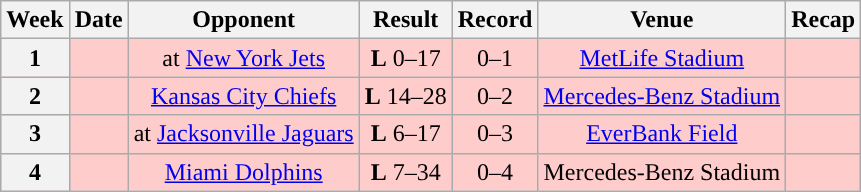<table class="wikitable" style="text-align:center">
<tr>
<th>Week</th>
<th>Date</th>
<th>Opponent</th>
<th>Result</th>
<th>Record</th>
<th>Venue</th>
<th>Recap</th>
</tr>
<tr style="background:#fcc">
<th>1</th>
<td></td>
<td>at <a href='#'>New York Jets</a></td>
<td><strong>L</strong> 0–17</td>
<td>0–1</td>
<td><a href='#'>MetLife Stadium</a></td>
<td></td>
</tr>
<tr style="background:#fcc">
<th>2</th>
<td></td>
<td><a href='#'>Kansas City Chiefs</a></td>
<td><strong>L</strong> 14–28</td>
<td>0–2</td>
<td><a href='#'>Mercedes-Benz Stadium</a></td>
<td></td>
</tr>
<tr style="background:#fcc">
<th>3</th>
<td></td>
<td>at <a href='#'>Jacksonville Jaguars</a></td>
<td><strong>L</strong> 6–17</td>
<td>0–3</td>
<td><a href='#'>EverBank Field</a></td>
<td></td>
</tr>
<tr style="background:#fcc">
<th>4</th>
<td></td>
<td><a href='#'>Miami Dolphins</a></td>
<td><strong>L</strong> 7–34</td>
<td>0–4</td>
<td>Mercedes-Benz Stadium</td>
<td></td>
</tr>
</table>
